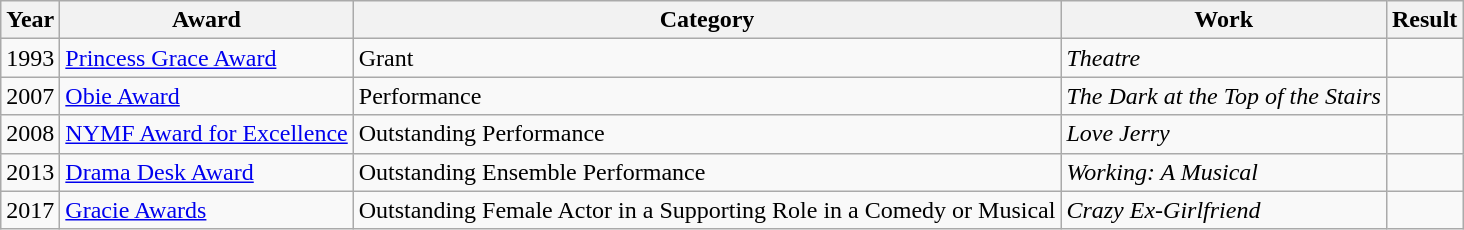<table class="wikitable">
<tr>
<th>Year</th>
<th>Award</th>
<th>Category</th>
<th>Work</th>
<th>Result</th>
</tr>
<tr>
<td>1993</td>
<td><a href='#'>Princess Grace Award</a></td>
<td>Grant</td>
<td><em>Theatre</em></td>
<td></td>
</tr>
<tr>
<td>2007</td>
<td><a href='#'>Obie Award</a></td>
<td>Performance</td>
<td><em>The Dark at the Top of the Stairs</em></td>
<td></td>
</tr>
<tr>
<td>2008</td>
<td><a href='#'>NYMF Award for Excellence</a></td>
<td>Outstanding Performance</td>
<td><em>Love Jerry</em></td>
<td></td>
</tr>
<tr>
<td>2013</td>
<td><a href='#'>Drama Desk Award</a></td>
<td>Outstanding Ensemble Performance</td>
<td><em>Working: A Musical</em></td>
<td></td>
</tr>
<tr>
<td>2017</td>
<td><a href='#'>Gracie Awards</a></td>
<td>Outstanding Female Actor in a Supporting Role in a Comedy or Musical</td>
<td><em>Crazy Ex-Girlfriend</em></td>
<td></td>
</tr>
</table>
